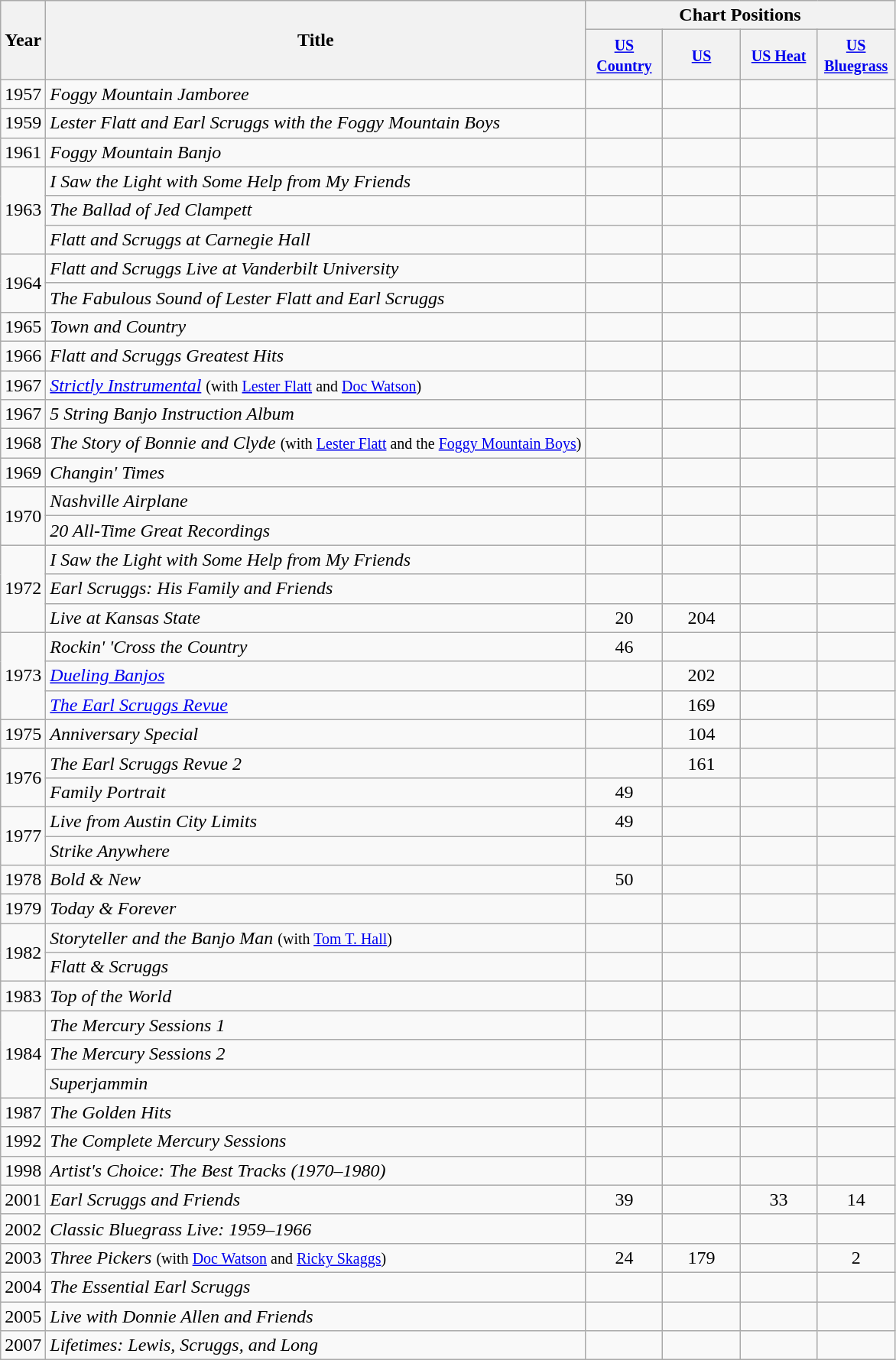<table class="wikitable">
<tr>
<th rowspan="2">Year</th>
<th rowspan="2">Title</th>
<th colspan="4">Chart Positions</th>
</tr>
<tr>
<th style="width:60px;"><small><a href='#'>US Country</a></small></th>
<th style="width:60px;"><small><a href='#'>US</a></small></th>
<th style="width:60px;"><small><a href='#'>US Heat</a></small></th>
<th style="width:60px;"><small><a href='#'>US Bluegrass</a></small></th>
</tr>
<tr>
<td>1957</td>
<td><em>Foggy Mountain Jamboree</em></td>
<td></td>
<td></td>
<td></td>
<td></td>
</tr>
<tr>
<td>1959</td>
<td><em>Lester Flatt and Earl Scruggs with the Foggy Mountain Boys</em></td>
<td></td>
<td></td>
<td></td>
<td></td>
</tr>
<tr>
<td>1961</td>
<td><em>Foggy Mountain Banjo</em></td>
<td></td>
<td></td>
<td></td>
<td></td>
</tr>
<tr>
<td rowspan="3">1963</td>
<td><em>I Saw the Light with Some Help from My Friends</em></td>
<td></td>
<td></td>
<td></td>
<td></td>
</tr>
<tr>
<td><em>The Ballad of Jed Clampett</em></td>
<td></td>
<td></td>
<td></td>
<td></td>
</tr>
<tr>
<td><em>Flatt and Scruggs at Carnegie Hall</em></td>
<td></td>
<td></td>
<td></td>
<td></td>
</tr>
<tr>
<td rowspan="2">1964</td>
<td><em>Flatt and Scruggs Live at Vanderbilt University</em></td>
<td></td>
<td></td>
<td></td>
<td></td>
</tr>
<tr>
<td><em>The Fabulous Sound of Lester Flatt and Earl Scruggs</em></td>
<td></td>
<td></td>
<td></td>
<td></td>
</tr>
<tr>
<td>1965</td>
<td><em>Town and Country</em></td>
<td></td>
<td></td>
<td></td>
<td></td>
</tr>
<tr>
<td>1966</td>
<td><em>Flatt and Scruggs Greatest Hits</em></td>
<td></td>
<td></td>
<td></td>
<td></td>
</tr>
<tr>
<td>1967</td>
<td><em><a href='#'>Strictly Instrumental</a></em> <small>(with <a href='#'>Lester Flatt</a> and <a href='#'>Doc Watson</a>)</small></td>
<td></td>
<td></td>
<td></td>
<td></td>
</tr>
<tr>
<td>1967</td>
<td><em>5 String Banjo Instruction Album</em></td>
<td></td>
<td></td>
<td></td>
<td></td>
</tr>
<tr>
<td>1968</td>
<td><em>The Story of Bonnie and Clyde</em> <small>(with <a href='#'>Lester Flatt</a> and the <a href='#'>Foggy Mountain Boys</a>)</small></td>
<td></td>
<td></td>
<td></td>
<td></td>
</tr>
<tr>
<td>1969</td>
<td><em>Changin' Times</em></td>
<td></td>
<td></td>
<td></td>
<td></td>
</tr>
<tr>
<td rowspan="2">1970</td>
<td><em>Nashville Airplane</em></td>
<td></td>
<td></td>
<td></td>
<td></td>
</tr>
<tr>
<td><em>20 All-Time Great Recordings</em></td>
<td></td>
<td></td>
<td></td>
<td></td>
</tr>
<tr>
<td rowspan="3">1972</td>
<td><em>I Saw the Light with Some Help from My Friends</em></td>
<td></td>
<td></td>
<td></td>
<td></td>
</tr>
<tr>
<td><em>Earl Scruggs: His Family and Friends</em></td>
<td></td>
<td></td>
<td></td>
<td></td>
</tr>
<tr>
<td><em>Live at Kansas State</em></td>
<td style="text-align:center;">20</td>
<td style="text-align:center;">204</td>
<td></td>
<td></td>
</tr>
<tr>
<td rowspan="3">1973</td>
<td><em>Rockin' 'Cross the Country</em></td>
<td style="text-align:center;">46</td>
<td></td>
<td></td>
<td></td>
</tr>
<tr>
<td><em><a href='#'>Dueling Banjos</a></em></td>
<td></td>
<td style="text-align:center;">202</td>
<td></td>
<td></td>
</tr>
<tr>
<td><em><a href='#'>The Earl Scruggs Revue</a></em></td>
<td></td>
<td style="text-align:center;">169</td>
<td></td>
<td></td>
</tr>
<tr>
<td>1975</td>
<td><em>Anniversary Special</em></td>
<td></td>
<td style="text-align:center;">104</td>
<td></td>
<td></td>
</tr>
<tr>
<td rowspan="2">1976</td>
<td><em>The Earl Scruggs Revue 2</em></td>
<td></td>
<td style="text-align:center;">161</td>
<td></td>
<td></td>
</tr>
<tr>
<td><em>Family Portrait</em></td>
<td style="text-align:center;">49</td>
<td></td>
<td></td>
<td></td>
</tr>
<tr>
<td rowspan="2">1977</td>
<td><em>Live from Austin City Limits</em></td>
<td style="text-align:center;">49</td>
<td></td>
<td></td>
<td></td>
</tr>
<tr>
<td><em>Strike Anywhere</em></td>
<td></td>
<td></td>
<td></td>
<td></td>
</tr>
<tr>
<td>1978</td>
<td><em>Bold & New</em></td>
<td style="text-align:center;">50</td>
<td></td>
<td></td>
<td></td>
</tr>
<tr>
<td>1979</td>
<td><em>Today & Forever</em></td>
<td></td>
<td></td>
<td></td>
<td></td>
</tr>
<tr>
<td rowspan="2">1982</td>
<td><em>Storyteller and the Banjo Man</em> <small>(with <a href='#'>Tom T. Hall</a>)</small></td>
<td></td>
<td></td>
<td></td>
<td></td>
</tr>
<tr>
<td><em>Flatt & Scruggs</em></td>
<td></td>
<td></td>
<td></td>
<td></td>
</tr>
<tr>
<td>1983</td>
<td><em>Top of the World</em></td>
<td></td>
<td></td>
<td></td>
<td></td>
</tr>
<tr>
<td rowspan="3">1984</td>
<td><em>The Mercury Sessions 1</em></td>
<td></td>
<td></td>
<td></td>
<td></td>
</tr>
<tr>
<td><em>The Mercury Sessions 2</em></td>
<td></td>
<td></td>
<td></td>
<td></td>
</tr>
<tr>
<td><em>Superjammin</em></td>
<td></td>
<td></td>
<td></td>
<td></td>
</tr>
<tr>
<td>1987</td>
<td><em>The Golden Hits</em></td>
<td></td>
<td></td>
<td></td>
<td></td>
</tr>
<tr>
<td>1992</td>
<td><em>The Complete Mercury Sessions</em></td>
<td></td>
<td></td>
<td></td>
<td></td>
</tr>
<tr>
<td>1998</td>
<td><em>Artist's Choice: The Best Tracks (1970–1980)</em></td>
<td></td>
<td></td>
<td></td>
<td></td>
</tr>
<tr>
<td>2001</td>
<td><em>Earl Scruggs and Friends</em></td>
<td style="text-align:center;">39</td>
<td></td>
<td style="text-align:center;">33</td>
<td style="text-align:center;">14</td>
</tr>
<tr>
<td>2002</td>
<td><em>Classic Bluegrass Live: 1959–1966</em></td>
<td></td>
<td></td>
<td></td>
<td></td>
</tr>
<tr>
<td>2003</td>
<td><em>Three Pickers</em> <small>(with <a href='#'>Doc Watson</a> and <a href='#'>Ricky Skaggs</a>)</small></td>
<td style="text-align:center;">24</td>
<td style="text-align:center;">179</td>
<td></td>
<td style="text-align:center;">2</td>
</tr>
<tr>
<td>2004</td>
<td><em>The Essential Earl Scruggs</em></td>
<td></td>
<td></td>
<td></td>
<td></td>
</tr>
<tr>
<td>2005</td>
<td><em>Live with Donnie Allen and Friends</em></td>
<td></td>
<td></td>
<td></td>
<td></td>
</tr>
<tr>
<td>2007</td>
<td><em>Lifetimes: Lewis, Scruggs, and Long</em></td>
<td></td>
<td></td>
<td></td>
<td></td>
</tr>
</table>
